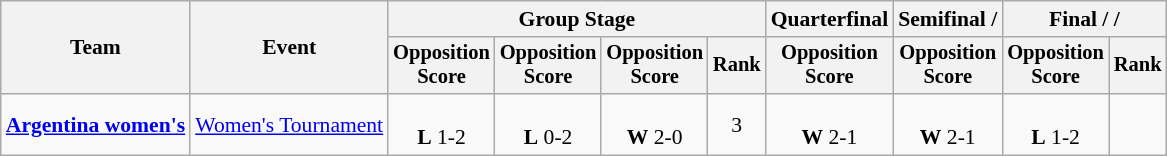<table class=wikitable style=font-size:90%;text-align:center>
<tr>
<th rowspan=2>Team</th>
<th rowspan=2>Event</th>
<th colspan=4>Group Stage</th>
<th>Quarterfinal</th>
<th>Semifinal / </th>
<th colspan=2>Final /  / </th>
</tr>
<tr style=font-size:95%>
<th>Opposition<br>Score</th>
<th>Opposition<br>Score</th>
<th>Opposition<br>Score</th>
<th>Rank</th>
<th>Opposition<br>Score</th>
<th>Opposition<br>Score</th>
<th>Opposition<br>Score</th>
<th>Rank</th>
</tr>
<tr>
<td align=left><strong><a href='#'>Argentina women's</a></strong></td>
<td align=left><a href='#'>Women's Tournament</a></td>
<td><br><strong>L</strong> 1-2</td>
<td><br><strong>L</strong> 0-2</td>
<td><br><strong>W</strong> 2-0</td>
<td>3</td>
<td><br><strong>W</strong> 2-1</td>
<td><br><strong>W</strong> 2-1</td>
<td><br><strong>L</strong> 1-2</td>
<td></td>
</tr>
</table>
